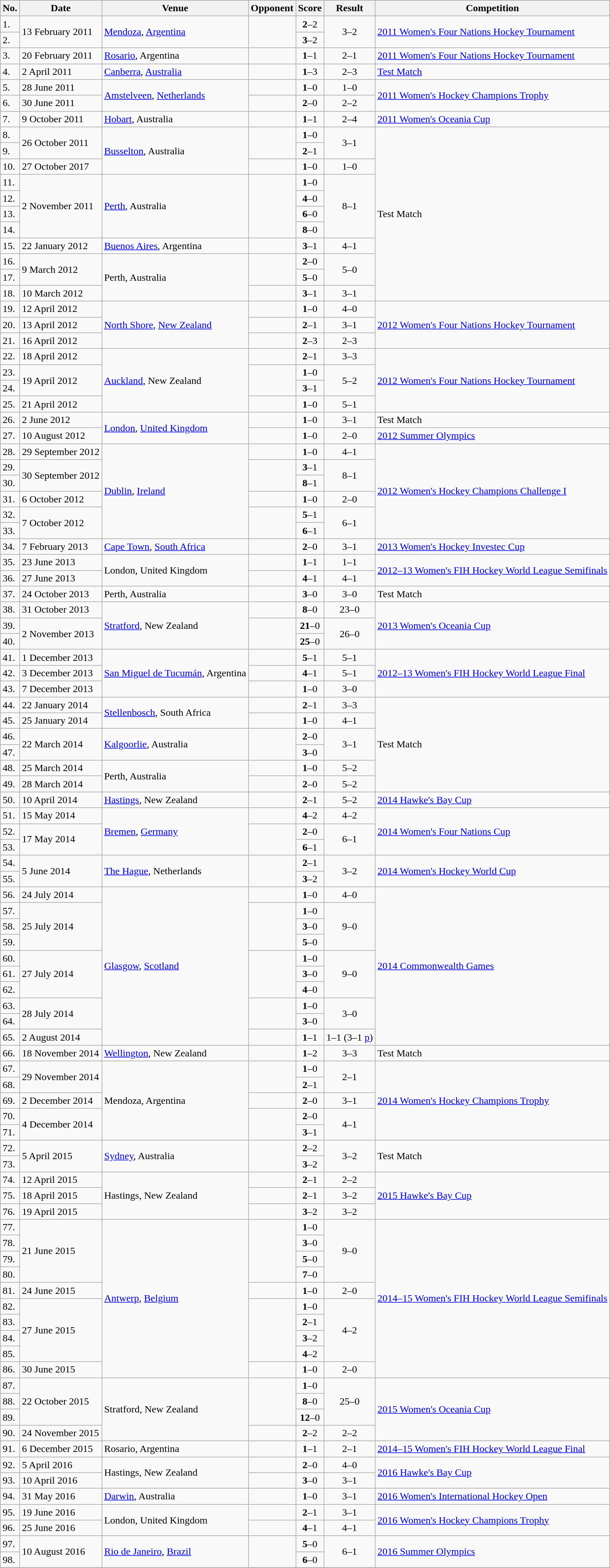<table class="wikitable">
<tr>
<th>No.</th>
<th>Date</th>
<th>Venue</th>
<th>Opponent</th>
<th>Score</th>
<th>Result</th>
<th>Competition</th>
</tr>
<tr>
<td>1.</td>
<td rowspan=2>13 February 2011</td>
<td rowspan=2><a href='#'>Mendoza</a>, <a href='#'>Argentina</a></td>
<td rowspan=2></td>
<td align=center><strong>2</strong>–2</td>
<td rowspan=2 align=center>3–2</td>
<td rowspan=2><a href='#'>2011 Women's Four Nations Hockey Tournament</a></td>
</tr>
<tr>
<td>2.</td>
<td align=center><strong>3</strong>–2</td>
</tr>
<tr>
<td>3.</td>
<td>20 February 2011</td>
<td><a href='#'>Rosario</a>, Argentina</td>
<td></td>
<td align=center><strong>1</strong>–1</td>
<td align=center>2–1</td>
<td><a href='#'>2011 Women's Four Nations Hockey Tournament</a></td>
</tr>
<tr>
<td>4.</td>
<td>2 April 2011</td>
<td><a href='#'>Canberra</a>, <a href='#'>Australia</a></td>
<td></td>
<td align=center><strong>1</strong>–3</td>
<td align=center>2–3</td>
<td><a href='#'>Test Match</a></td>
</tr>
<tr>
<td>5.</td>
<td>28 June 2011</td>
<td rowspan=2><a href='#'>Amstelveen</a>, <a href='#'>Netherlands</a></td>
<td></td>
<td align=center><strong>1</strong>–0</td>
<td align=center>1–0</td>
<td rowspan=2><a href='#'>2011 Women's Hockey Champions Trophy</a></td>
</tr>
<tr>
<td>6.</td>
<td>30 June 2011</td>
<td></td>
<td align=center><strong>2</strong>–0</td>
<td align=center>2–2</td>
</tr>
<tr>
<td>7.</td>
<td>9 October 2011</td>
<td><a href='#'>Hobart</a>, Australia</td>
<td></td>
<td align=center><strong>1</strong>–1</td>
<td align=center>2–4</td>
<td><a href='#'>2011 Women's Oceania Cup</a></td>
</tr>
<tr>
<td>8.</td>
<td rowspan=2>26 October 2011</td>
<td rowspan=3><a href='#'>Busselton</a>, Australia</td>
<td rowspan=2></td>
<td align=center><strong>1</strong>–0</td>
<td rowspan=2 align=center>3–1</td>
<td rowspan=11>Test Match</td>
</tr>
<tr>
<td>9.</td>
<td align=center><strong>2</strong>–1</td>
</tr>
<tr>
<td>10.</td>
<td>27 October 2017</td>
<td></td>
<td align=center><strong>1</strong>–0</td>
<td align=center>1–0</td>
</tr>
<tr>
<td>11.</td>
<td rowspan=4>2 November 2011</td>
<td rowspan=4><a href='#'>Perth</a>, Australia</td>
<td rowspan=4></td>
<td align=center><strong>1</strong>–0</td>
<td rowspan=4 align=center>8–1</td>
</tr>
<tr>
<td>12.</td>
<td align=center><strong>4</strong>–0</td>
</tr>
<tr>
<td>13.</td>
<td align=center><strong>6</strong>–0</td>
</tr>
<tr>
<td>14.</td>
<td align=center><strong>8</strong>–0</td>
</tr>
<tr>
<td>15.</td>
<td>22 January 2012</td>
<td><a href='#'>Buenos Aires</a>, Argentina</td>
<td></td>
<td align=center><strong>3</strong>–1</td>
<td align=center>4–1</td>
</tr>
<tr>
<td>16.</td>
<td rowspan=2>9 March 2012</td>
<td rowspan=3>Perth, Australia</td>
<td rowspan=2></td>
<td align=center><strong>2</strong>–0</td>
<td rowspan=2 align=center>5–0</td>
</tr>
<tr>
<td>17.</td>
<td align=center><strong>5</strong>–0</td>
</tr>
<tr>
<td>18.</td>
<td>10 March 2012</td>
<td></td>
<td align=center><strong>3</strong>–1</td>
<td align=center>3–1</td>
</tr>
<tr>
<td>19.</td>
<td>12 April 2012</td>
<td rowspan=3><a href='#'>North Shore</a>, <a href='#'>New Zealand</a></td>
<td></td>
<td align=center><strong>1</strong>–0</td>
<td align=center>4–0</td>
<td rowspan=3><a href='#'>2012 Women's Four Nations Hockey Tournament</a></td>
</tr>
<tr>
<td>20.</td>
<td>13 April 2012</td>
<td></td>
<td align=center><strong>2</strong>–1</td>
<td align=center>3–1</td>
</tr>
<tr>
<td>21.</td>
<td>16 April 2012</td>
<td></td>
<td align=center><strong>2</strong>–3</td>
<td align=center>2–3</td>
</tr>
<tr>
<td>22.</td>
<td>18 April 2012</td>
<td rowspan=4><a href='#'>Auckland</a>, New Zealand</td>
<td></td>
<td align=center><strong>2</strong>–1</td>
<td align=center>3–3</td>
<td rowspan=4><a href='#'>2012 Women's Four Nations Hockey Tournament</a></td>
</tr>
<tr>
<td>23.</td>
<td rowspan=2>19 April 2012</td>
<td rowspan=2></td>
<td align=center><strong>1</strong>–0</td>
<td rowspan=2 align=center>5–2</td>
</tr>
<tr>
<td>24.</td>
<td align=center><strong>3</strong>–1</td>
</tr>
<tr>
<td>25.</td>
<td>21 April 2012</td>
<td></td>
<td align=center><strong>1</strong>–0</td>
<td align=center>5–1</td>
</tr>
<tr>
<td>26.</td>
<td>2 June 2012</td>
<td rowspan=2><a href='#'>London</a>, <a href='#'>United Kingdom</a></td>
<td></td>
<td align=center><strong>1</strong>–0</td>
<td align=center>3–1</td>
<td>Test Match</td>
</tr>
<tr>
<td>27.</td>
<td>10 August 2012</td>
<td></td>
<td align=center><strong>1</strong>–0</td>
<td align=center>2–0</td>
<td><a href='#'>2012 Summer Olympics</a></td>
</tr>
<tr>
<td>28.</td>
<td>29 September 2012</td>
<td rowspan=6><a href='#'>Dublin</a>, <a href='#'>Ireland</a></td>
<td></td>
<td align=center><strong>1</strong>–0</td>
<td align=center>4–1</td>
<td rowspan=6><a href='#'>2012 Women's Hockey Champions Challenge I</a></td>
</tr>
<tr>
<td>29.</td>
<td rowspan=2>30 September 2012</td>
<td rowspan=2></td>
<td align=center><strong>3</strong>–1</td>
<td rowspan=2 align=center>8–1</td>
</tr>
<tr>
<td>30.</td>
<td align=center><strong>8</strong>–1</td>
</tr>
<tr>
<td>31.</td>
<td>6 October 2012</td>
<td></td>
<td align=center><strong>1</strong>–0</td>
<td align=center>2–0</td>
</tr>
<tr>
<td>32.</td>
<td rowspan=2>7 October 2012</td>
<td rowspan=2></td>
<td align=center><strong>5</strong>–1</td>
<td rowspan=2 align=center>6–1</td>
</tr>
<tr>
<td>33.</td>
<td align=center><strong>6</strong>–1</td>
</tr>
<tr>
<td>34.</td>
<td>7 February 2013</td>
<td><a href='#'>Cape Town</a>, <a href='#'>South Africa</a></td>
<td></td>
<td align=center><strong>2</strong>–0</td>
<td align=center>3–1</td>
<td><a href='#'>2013 Women's Hockey Investec Cup</a></td>
</tr>
<tr>
<td>35.</td>
<td>23 June 2013</td>
<td rowspan=2>London, United Kingdom</td>
<td></td>
<td align=center><strong>1</strong>–1</td>
<td align=center>1–1</td>
<td rowspan=2><a href='#'>2012–13 Women's FIH Hockey World League Semifinals</a></td>
</tr>
<tr>
<td>36.</td>
<td>27 June 2013</td>
<td></td>
<td align=center><strong>4</strong>–1</td>
<td align=center>4–1</td>
</tr>
<tr>
<td>37.</td>
<td>24 October 2013</td>
<td>Perth, Australia</td>
<td></td>
<td align=center><strong>3</strong>–0</td>
<td align=center>3–0</td>
<td>Test Match</td>
</tr>
<tr>
<td>38.</td>
<td>31 October 2013</td>
<td rowspan=3><a href='#'>Stratford</a>, New Zealand</td>
<td></td>
<td align=center><strong>8</strong>–0</td>
<td align=center>23–0</td>
<td rowspan=3><a href='#'>2013 Women's Oceania Cup</a></td>
</tr>
<tr>
<td>39.</td>
<td rowspan=2>2 November 2013</td>
<td rowspan=2></td>
<td align=center><strong>21</strong>–0</td>
<td rowspan=2 align=center>26–0</td>
</tr>
<tr>
<td>40.</td>
<td align=center><strong>25</strong>–0</td>
</tr>
<tr>
<td>41.</td>
<td>1 December 2013</td>
<td rowspan=3><a href='#'>San Miguel de Tucumán</a>, Argentina</td>
<td></td>
<td align=center><strong>5</strong>–1</td>
<td align=center>5–1</td>
<td rowspan=3><a href='#'>2012–13 Women's FIH Hockey World League Final</a></td>
</tr>
<tr>
<td>42.</td>
<td>3 December 2013</td>
<td></td>
<td align=center><strong>4</strong>–1</td>
<td align=center>5–1</td>
</tr>
<tr>
<td>43.</td>
<td>7 December 2013</td>
<td></td>
<td align=center><strong>1</strong>–0</td>
<td align=center>3–0</td>
</tr>
<tr>
<td>44.</td>
<td>22 January 2014</td>
<td rowspan=2><a href='#'>Stellenbosch</a>, South Africa</td>
<td></td>
<td align=center><strong>2</strong>–1</td>
<td align=center>3–3</td>
<td rowspan=6>Test Match</td>
</tr>
<tr>
<td>45.</td>
<td>25 January 2014</td>
<td></td>
<td align=center><strong>1</strong>–0</td>
<td align=center>4–1</td>
</tr>
<tr>
<td>46.</td>
<td rowspan=2>22 March 2014</td>
<td rowspan=2><a href='#'>Kalgoorlie</a>, Australia</td>
<td rowspan=2></td>
<td align=center><strong>2</strong>–0</td>
<td rowspan=2 align=center>3–1</td>
</tr>
<tr>
<td>47.</td>
<td align=center><strong>3</strong>–0</td>
</tr>
<tr>
<td>48.</td>
<td>25 March 2014</td>
<td rowspan=2>Perth, Australia</td>
<td></td>
<td align=center><strong>1</strong>–0</td>
<td align=center>5–2</td>
</tr>
<tr>
<td>49.</td>
<td>28 March 2014</td>
<td></td>
<td align=center><strong>2</strong>–0</td>
<td align=center>5–2</td>
</tr>
<tr>
<td>50.</td>
<td>10 April 2014</td>
<td><a href='#'>Hastings</a>, New Zealand</td>
<td></td>
<td align=center><strong>2</strong>–1</td>
<td align=center>5–2</td>
<td><a href='#'>2014 Hawke's Bay Cup</a></td>
</tr>
<tr>
<td>51.</td>
<td>15 May 2014</td>
<td rowspan=3><a href='#'>Bremen</a>, <a href='#'>Germany</a></td>
<td></td>
<td align=center><strong>4</strong>–2</td>
<td align=center>4–2</td>
<td rowspan=3><a href='#'>2014 Women's Four Nations Cup</a></td>
</tr>
<tr>
<td>52.</td>
<td rowspan=2>17 May 2014</td>
<td rowspan=2></td>
<td align=center><strong>2</strong>–0</td>
<td rowspan=2 align=center>6–1</td>
</tr>
<tr>
<td>53.</td>
<td align=center><strong>6</strong>–1</td>
</tr>
<tr>
<td>54.</td>
<td rowspan=2>5 June 2014</td>
<td rowspan=2><a href='#'>The Hague</a>, Netherlands</td>
<td rowspan=2></td>
<td align=center><strong>2</strong>–1</td>
<td rowspan=2 align=center>3–2</td>
<td rowspan=2><a href='#'>2014 Women's Hockey World Cup</a></td>
</tr>
<tr>
<td>55.</td>
<td align=center><strong>3</strong>–2</td>
</tr>
<tr>
<td>56.</td>
<td>24 July 2014</td>
<td rowspan=10><a href='#'>Glasgow</a>, <a href='#'>Scotland</a></td>
<td></td>
<td align=center><strong>1</strong>–0</td>
<td align=center>4–0</td>
<td rowspan=10><a href='#'>2014 Commonwealth Games</a></td>
</tr>
<tr>
<td>57.</td>
<td rowspan=3>25 July 2014</td>
<td rowspan=3></td>
<td align=center><strong>1</strong>–0</td>
<td rowspan=3 align=center>9–0</td>
</tr>
<tr>
<td>58.</td>
<td align=center><strong>3</strong>–0</td>
</tr>
<tr>
<td>59.</td>
<td align=center><strong>5</strong>–0</td>
</tr>
<tr>
<td>60.</td>
<td rowspan=3>27 July 2014</td>
<td rowspan=3></td>
<td align=center><strong>1</strong>–0</td>
<td rowspan=3 align=center>9–0</td>
</tr>
<tr>
<td>61.</td>
<td align=center><strong>3</strong>–0</td>
</tr>
<tr>
<td>62.</td>
<td align=center><strong>4</strong>–0</td>
</tr>
<tr>
<td>63.</td>
<td rowspan=2>28 July 2014</td>
<td rowspan=2></td>
<td align=center><strong>1</strong>–0</td>
<td rowspan=2 align=center>3–0</td>
</tr>
<tr>
<td>64.</td>
<td align=center><strong>3</strong>–0</td>
</tr>
<tr>
<td>65.</td>
<td>2 August 2014</td>
<td></td>
<td align=center><strong>1</strong>–1</td>
<td align=center>1–1 (3–1 <a href='#'>p</a>)</td>
</tr>
<tr>
<td>66.</td>
<td>18 November 2014</td>
<td><a href='#'>Wellington</a>, New Zealand</td>
<td></td>
<td align=center><strong>1</strong>–2</td>
<td align=center>3–3</td>
<td>Test Match</td>
</tr>
<tr>
<td>67.</td>
<td rowspan=2>29 November 2014</td>
<td rowspan=5>Mendoza, Argentina</td>
<td rowspan=2></td>
<td align=center><strong>1</strong>–0</td>
<td rowspan=2 align=center>2–1</td>
<td rowspan=5><a href='#'>2014 Women's Hockey Champions Trophy</a></td>
</tr>
<tr>
<td>68.</td>
<td align=center><strong>2</strong>–1</td>
</tr>
<tr>
<td>69.</td>
<td>2 December 2014</td>
<td></td>
<td align=center><strong>2</strong>–0</td>
<td align=center>3–1</td>
</tr>
<tr>
<td>70.</td>
<td rowspan=2>4 December 2014</td>
<td rowspan=2></td>
<td align=center><strong>2</strong>–0</td>
<td rowspan=2 align=center>4–1</td>
</tr>
<tr>
<td>71.</td>
<td align=center><strong>3</strong>–1</td>
</tr>
<tr>
<td>72.</td>
<td rowspan=2>5 April 2015</td>
<td rowspan=2><a href='#'>Sydney</a>, Australia</td>
<td rowspan=2></td>
<td align=center><strong>2</strong>–2</td>
<td rowspan=2 align=center>3–2</td>
<td rowspan=2>Test Match</td>
</tr>
<tr>
<td>73.</td>
<td align=center><strong>3</strong>–2</td>
</tr>
<tr>
<td>74.</td>
<td>12 April 2015</td>
<td rowspan=3>Hastings, New Zealand</td>
<td></td>
<td align=center><strong>2</strong>–1</td>
<td align=center>2–2</td>
<td rowspan=3><a href='#'>2015 Hawke's Bay Cup</a></td>
</tr>
<tr>
<td>75.</td>
<td>18 April 2015</td>
<td></td>
<td align=center><strong>2</strong>–1</td>
<td align=center>3–2</td>
</tr>
<tr>
<td>76.</td>
<td>19 April 2015</td>
<td></td>
<td align=center><strong>3</strong>–2</td>
<td align=center>3–2</td>
</tr>
<tr>
<td>77.</td>
<td rowspan=4>21 June 2015</td>
<td rowspan=10><a href='#'>Antwerp</a>, <a href='#'>Belgium</a></td>
<td rowspan=4></td>
<td align=center><strong>1</strong>–0</td>
<td rowspan=4 align=center>9–0</td>
<td rowspan=10><a href='#'>2014–15 Women's FIH Hockey World League Semifinals</a></td>
</tr>
<tr>
<td>78.</td>
<td align=center><strong>3</strong>–0</td>
</tr>
<tr>
<td>79.</td>
<td align=center><strong>5</strong>–0</td>
</tr>
<tr>
<td>80.</td>
<td align=center><strong>7</strong>–0</td>
</tr>
<tr>
<td>81.</td>
<td>24 June 2015</td>
<td></td>
<td align=center><strong>1</strong>–0</td>
<td align=center>2–0</td>
</tr>
<tr>
<td>82.</td>
<td rowspan=4>27 June 2015</td>
<td rowspan=4></td>
<td align=center><strong>1</strong>–0</td>
<td rowspan=4 align=center>4–2</td>
</tr>
<tr>
<td>83.</td>
<td align=center><strong>2</strong>–1</td>
</tr>
<tr>
<td>84.</td>
<td align=center><strong>3</strong>–2</td>
</tr>
<tr>
<td>85.</td>
<td align=center><strong>4</strong>–2</td>
</tr>
<tr>
<td>86.</td>
<td>30 June 2015</td>
<td></td>
<td align=center><strong>1</strong>–0</td>
<td align=center>2–0</td>
</tr>
<tr>
<td>87.</td>
<td rowspan=3>22 October 2015</td>
<td rowspan=4>Stratford, New Zealand</td>
<td rowspan=3></td>
<td align=center><strong>1</strong>–0</td>
<td rowspan=3 align=center>25–0</td>
<td rowspan=4><a href='#'>2015 Women's Oceania Cup</a></td>
</tr>
<tr>
<td>88.</td>
<td align=center><strong>8</strong>–0</td>
</tr>
<tr>
<td>89.</td>
<td align=center><strong>12</strong>–0</td>
</tr>
<tr>
<td>90.</td>
<td>24 November 2015</td>
<td></td>
<td align=center><strong>2</strong>–2</td>
<td align=center>2–2</td>
</tr>
<tr>
<td>91.</td>
<td>6 December 2015</td>
<td>Rosario, Argentina</td>
<td></td>
<td align=center><strong>1</strong>–1</td>
<td align=center>2–1</td>
<td><a href='#'>2014–15 Women's FIH Hockey World League Final</a></td>
</tr>
<tr>
<td>92.</td>
<td>5 April 2016</td>
<td rowspan=2>Hastings, New Zealand</td>
<td></td>
<td align=center><strong>2</strong>–0</td>
<td align=center>4–0</td>
<td rowspan=2><a href='#'>2016 Hawke's Bay Cup</a></td>
</tr>
<tr>
<td>93.</td>
<td>10 April 2016</td>
<td></td>
<td align=center><strong>3</strong>–0</td>
<td align=center>3–1</td>
</tr>
<tr>
<td>94.</td>
<td>31 May 2016</td>
<td><a href='#'>Darwin</a>, Australia</td>
<td></td>
<td align=center><strong>1</strong>–0</td>
<td align=center>3–1</td>
<td><a href='#'>2016 Women's International Hockey Open</a></td>
</tr>
<tr>
<td>95.</td>
<td>19 June 2016</td>
<td rowspan=2>London, United Kingdom</td>
<td></td>
<td align=center><strong>2</strong>–1</td>
<td align=center>3–1</td>
<td rowspan=2><a href='#'>2016 Women's Hockey Champions Trophy</a></td>
</tr>
<tr>
<td>96.</td>
<td>25 June 2016</td>
<td></td>
<td align=center><strong>4</strong>–1</td>
<td align=center>4–1</td>
</tr>
<tr>
<td>97.</td>
<td rowspan=2>10 August 2016</td>
<td rowspan=2><a href='#'>Rio de Janeiro</a>, <a href='#'>Brazil</a></td>
<td rowspan=2></td>
<td align=center><strong>5</strong>–0</td>
<td rowspan=2 align=center>6–1</td>
<td rowspan=2><a href='#'>2016 Summer Olympics</a></td>
</tr>
<tr>
<td>98.</td>
<td align=center><strong>6</strong>–0</td>
</tr>
<tr>
</tr>
</table>
